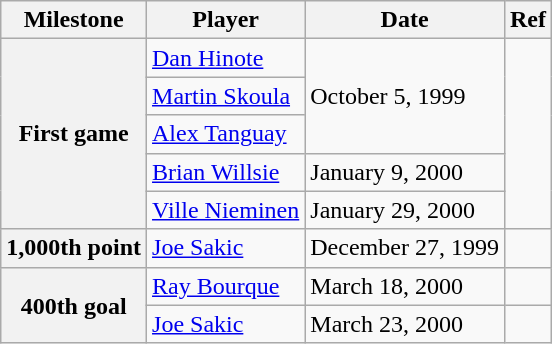<table class="wikitable">
<tr>
<th scope="col">Milestone</th>
<th scope="col">Player</th>
<th scope="col">Date</th>
<th scope="col">Ref</th>
</tr>
<tr>
<th rowspan=5>First game</th>
<td><a href='#'>Dan Hinote</a></td>
<td rowspan=3>October 5, 1999</td>
<td rowspan=5></td>
</tr>
<tr>
<td><a href='#'>Martin Skoula</a></td>
</tr>
<tr>
<td><a href='#'>Alex Tanguay</a></td>
</tr>
<tr>
<td><a href='#'>Brian Willsie</a></td>
<td>January 9, 2000</td>
</tr>
<tr>
<td><a href='#'>Ville Nieminen</a></td>
<td>January 29, 2000</td>
</tr>
<tr>
<th>1,000th point</th>
<td><a href='#'>Joe Sakic</a></td>
<td>December 27, 1999</td>
<td></td>
</tr>
<tr>
<th rowspan="2">400th goal</th>
<td><a href='#'>Ray Bourque</a></td>
<td>March 18, 2000</td>
<td></td>
</tr>
<tr>
<td><a href='#'>Joe Sakic</a></td>
<td>March 23, 2000</td>
<td></td>
</tr>
</table>
